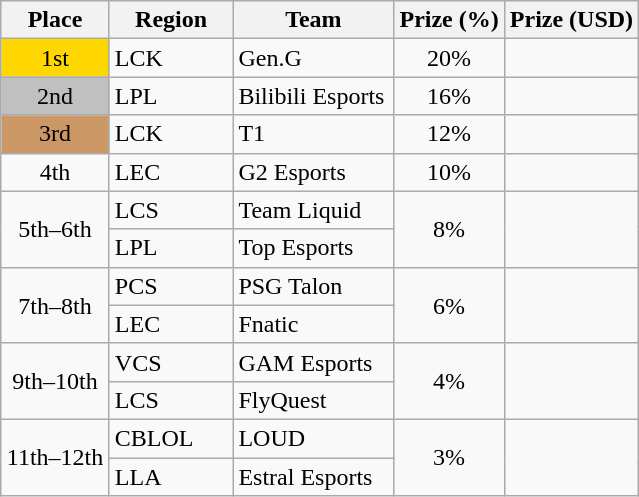<table class="wikitable" style="text-align: center; white-space:nowrap">
<tr>
<th width="65px">Place</th>
<th width="75px">Region</th>
<th width="100px">Team</th>
<th>Prize (%)</th>
<th>Prize (USD)</th>
</tr>
<tr>
<td style="background:gold;">1st</td>
<td style="text-align:left;">LCK</td>
<td style="text-align:left;">Gen.G</td>
<td>20%</td>
<td></td>
</tr>
<tr>
<td style="background:silver;">2nd</td>
<td style="text-align:left;">LPL</td>
<td style="text-align:left;">Bilibili Esports</td>
<td>16%</td>
<td></td>
</tr>
<tr>
<td style="background:#c96;">3rd</td>
<td style="text-align:left;">LCK</td>
<td style="text-align:left;">T1</td>
<td>12%</td>
<td></td>
</tr>
<tr>
<td>4th</td>
<td style="text-align:left;">LEC</td>
<td style="text-align:left;">G2 Esports</td>
<td>10%</td>
<td></td>
</tr>
<tr>
<td rowspan="2">5th–6th</td>
<td style="text-align:left;">LCS</td>
<td style="text-align:left;">Team Liquid</td>
<td rowspan="2">8%</td>
<td rowspan="2"></td>
</tr>
<tr>
<td style="text-align:left;">LPL</td>
<td style="text-align:left;">Top Esports</td>
</tr>
<tr>
<td rowspan="2">7th–8th</td>
<td style="text-align:left;">PCS</td>
<td style="text-align:left;">PSG Talon</td>
<td rowspan="2">6%</td>
<td rowspan="2"></td>
</tr>
<tr>
<td style="text-align:left;">LEC</td>
<td style="text-align:left;">Fnatic</td>
</tr>
<tr>
<td rowspan="2">9th–10th</td>
<td style="text-align:left;">VCS</td>
<td style="text-align:left;">GAM Esports</td>
<td rowspan="2">4%</td>
<td rowspan="2"></td>
</tr>
<tr>
<td style="text-align:left;">LCS</td>
<td style="text-align:left;">FlyQuest</td>
</tr>
<tr>
<td rowspan="2">11th–12th</td>
<td style="text-align:left;">CBLOL</td>
<td style="text-align:left;">LOUD</td>
<td rowspan="2">3%</td>
<td rowspan="2"></td>
</tr>
<tr>
<td style="text-align:left;">LLA</td>
<td style="text-align:left;">Estral Esports</td>
</tr>
</table>
